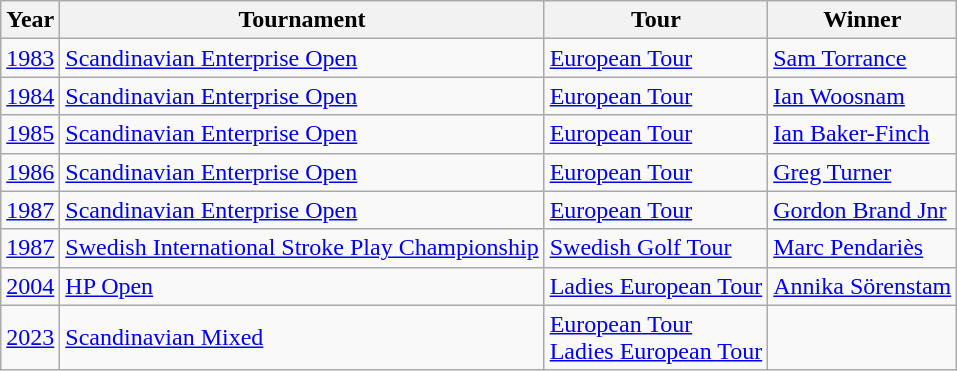<table class="sortable wikitable">
<tr>
<th>Year</th>
<th>Tournament</th>
<th>Tour</th>
<th>Winner</th>
</tr>
<tr>
<td align=center><a href='#'>1983</a></td>
<td><a href='#'>Scandinavian Enterprise Open</a></td>
<td><a href='#'>European Tour</a></td>
<td> <a href='#'>Sam Torrance</a></td>
</tr>
<tr>
<td align=center><a href='#'>1984</a></td>
<td><a href='#'>Scandinavian Enterprise Open</a></td>
<td><a href='#'>European Tour</a></td>
<td> <a href='#'>Ian Woosnam</a></td>
</tr>
<tr>
<td align=center><a href='#'>1985</a></td>
<td><a href='#'>Scandinavian Enterprise Open</a></td>
<td><a href='#'>European Tour</a></td>
<td> <a href='#'>Ian Baker-Finch</a></td>
</tr>
<tr>
<td align=center><a href='#'>1986</a></td>
<td><a href='#'>Scandinavian Enterprise Open</a></td>
<td><a href='#'>European Tour</a></td>
<td> <a href='#'>Greg Turner</a></td>
</tr>
<tr>
<td align=center><a href='#'>1987</a></td>
<td><a href='#'>Scandinavian Enterprise Open</a></td>
<td><a href='#'>European Tour</a></td>
<td> <a href='#'>Gordon Brand Jnr</a></td>
</tr>
<tr>
<td align=center><a href='#'>1987</a></td>
<td><a href='#'>Swedish International Stroke Play Championship</a></td>
<td><a href='#'>Swedish Golf Tour</a></td>
<td> <a href='#'>Marc Pendariès</a></td>
</tr>
<tr>
<td align=center><a href='#'>2004</a></td>
<td><a href='#'>HP Open</a></td>
<td><a href='#'>Ladies European Tour</a></td>
<td> <a href='#'>Annika Sörenstam</a></td>
</tr>
<tr>
<td align=center><a href='#'>2023</a></td>
<td><a href='#'>Scandinavian Mixed</a></td>
<td><a href='#'>European Tour</a><br><a href='#'>Ladies European Tour</a></td>
<td></td>
</tr>
</table>
